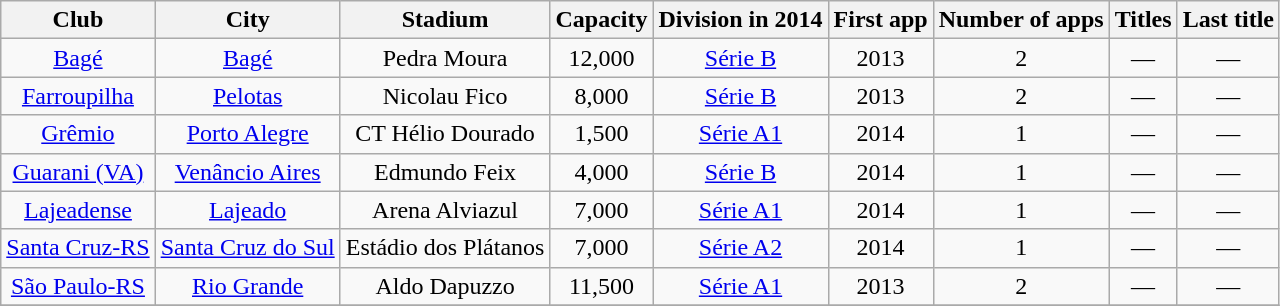<table class="wikitable sortable" style="text-align:center">
<tr>
<th>Club</th>
<th>City</th>
<th>Stadium</th>
<th>Capacity</th>
<th>Division in 2014</th>
<th>First app</th>
<th>Number of apps</th>
<th>Titles</th>
<th>Last title</th>
</tr>
<tr>
<td><a href='#'>Bagé</a></td>
<td><a href='#'>Bagé</a></td>
<td>Pedra Moura</td>
<td>12,000</td>
<td><a href='#'>Série B</a></td>
<td>2013</td>
<td>2</td>
<td>—</td>
<td>—</td>
</tr>
<tr>
<td><a href='#'>Farroupilha</a></td>
<td><a href='#'>Pelotas</a></td>
<td>Nicolau Fico</td>
<td>8,000</td>
<td><a href='#'>Série B</a></td>
<td>2013</td>
<td>2</td>
<td>—</td>
<td>—</td>
</tr>
<tr>
<td><a href='#'>Grêmio</a></td>
<td><a href='#'>Porto Alegre</a></td>
<td>CT Hélio Dourado</td>
<td>1,500</td>
<td><a href='#'>Série A1</a></td>
<td>2014</td>
<td>1</td>
<td>—</td>
<td>—</td>
</tr>
<tr>
<td><a href='#'>Guarani (VA)</a></td>
<td><a href='#'>Venâncio Aires</a></td>
<td>Edmundo Feix</td>
<td>4,000</td>
<td><a href='#'>Série B</a></td>
<td>2014</td>
<td>1</td>
<td>—</td>
<td>—</td>
</tr>
<tr>
<td><a href='#'>Lajeadense</a></td>
<td><a href='#'>Lajeado</a></td>
<td>Arena Alviazul</td>
<td>7,000</td>
<td><a href='#'>Série A1</a></td>
<td>2014</td>
<td>1</td>
<td>—</td>
<td>—</td>
</tr>
<tr>
<td><a href='#'>Santa Cruz-RS</a></td>
<td><a href='#'>Santa Cruz do Sul</a></td>
<td>Estádio dos Plátanos</td>
<td>7,000</td>
<td><a href='#'>Série A2</a></td>
<td>2014</td>
<td>1</td>
<td>—</td>
<td>—</td>
</tr>
<tr>
<td><a href='#'>São Paulo-RS</a></td>
<td><a href='#'>Rio Grande</a></td>
<td>Aldo Dapuzzo</td>
<td>11,500</td>
<td><a href='#'>Série A1</a></td>
<td>2013</td>
<td>2</td>
<td>—</td>
<td>—</td>
</tr>
<tr>
</tr>
</table>
